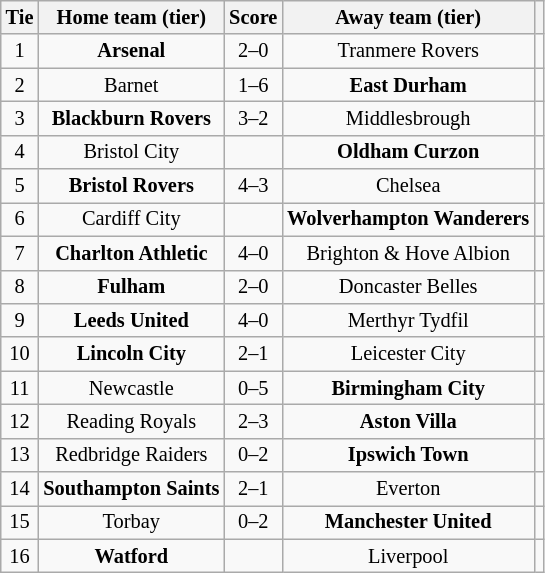<table class="wikitable" style="text-align:center; font-size:85%">
<tr>
<th>Tie</th>
<th>Home team (tier)</th>
<th>Score</th>
<th>Away team (tier)</th>
<th></th>
</tr>
<tr>
<td align="center">1</td>
<td><strong>Arsenal</strong></td>
<td align="center">2–0</td>
<td>Tranmere Rovers</td>
<td></td>
</tr>
<tr>
<td align="center">2</td>
<td>Barnet</td>
<td align="center">1–6</td>
<td><strong>East Durham</strong></td>
<td></td>
</tr>
<tr>
<td align="center">3</td>
<td><strong>Blackburn Rovers</strong></td>
<td align="center">3–2</td>
<td>Middlesbrough</td>
<td></td>
</tr>
<tr>
<td align="center">4</td>
<td>Bristol City</td>
<td align="center"></td>
<td><strong>Oldham Curzon</strong></td>
<td></td>
</tr>
<tr>
<td align="center">5</td>
<td><strong>Bristol Rovers</strong></td>
<td align="center">4–3</td>
<td>Chelsea</td>
<td></td>
</tr>
<tr>
<td align="center">6</td>
<td>Cardiff City</td>
<td align="center"></td>
<td><strong>Wolverhampton Wanderers</strong></td>
<td></td>
</tr>
<tr>
<td align="center">7</td>
<td><strong>Charlton Athletic</strong></td>
<td align="center">4–0</td>
<td>Brighton & Hove Albion</td>
<td></td>
</tr>
<tr>
<td align="center">8</td>
<td><strong>Fulham</strong></td>
<td align="center">2–0</td>
<td>Doncaster Belles</td>
<td></td>
</tr>
<tr>
<td align="center">9</td>
<td><strong>Leeds United</strong></td>
<td align="center">4–0</td>
<td>Merthyr Tydfil</td>
<td></td>
</tr>
<tr>
<td align="center">10</td>
<td><strong>Lincoln City</strong></td>
<td align="center">2–1</td>
<td>Leicester City</td>
<td></td>
</tr>
<tr>
<td align="center">11</td>
<td>Newcastle</td>
<td align="center">0–5</td>
<td><strong>Birmingham City</strong></td>
<td></td>
</tr>
<tr>
<td align="center">12</td>
<td>Reading Royals</td>
<td align="center">2–3</td>
<td><strong>Aston Villa</strong></td>
<td></td>
</tr>
<tr>
<td align="center">13</td>
<td>Redbridge Raiders</td>
<td align="center">0–2</td>
<td><strong>Ipswich Town</strong></td>
<td></td>
</tr>
<tr>
<td align="center">14</td>
<td><strong>Southampton Saints</strong></td>
<td align="center">2–1</td>
<td>Everton</td>
<td></td>
</tr>
<tr>
<td align="center">15</td>
<td>Torbay</td>
<td align="center">0–2</td>
<td><strong>Manchester United</strong></td>
<td></td>
</tr>
<tr>
<td align="center">16</td>
<td><strong>Watford</strong></td>
<td align="center"></td>
<td>Liverpool</td>
<td></td>
</tr>
</table>
